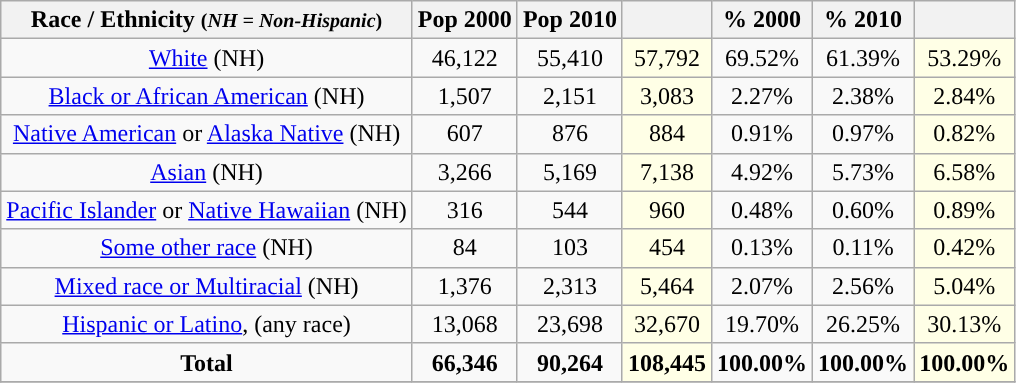<table class="wikitable" style="text-align:center;">
<tr>
<th>Race / Ethnicity <small>(<em>NH = Non-Hispanic</em>)</small></th>
<th>Pop 2000</th>
<th>Pop 2010</th>
<th></th>
<th>% 2000</th>
<th>% 2010</th>
<th></th>
</tr>
<tr>
<td><a href='#'>White</a> (NH)</td>
<td>46,122</td>
<td>55,410</td>
<td style='background: #ffffe6;'>57,792</td>
<td>69.52%</td>
<td>61.39%</td>
<td style='background: #ffffe6;'>53.29%</td>
</tr>
<tr>
<td><a href='#'>Black or African American</a> (NH)</td>
<td>1,507</td>
<td>2,151</td>
<td style='background: #ffffe6;'>3,083</td>
<td>2.27%</td>
<td>2.38%</td>
<td style='background: #ffffe6;'>2.84%</td>
</tr>
<tr>
<td><a href='#'>Native American</a> or <a href='#'>Alaska Native</a> (NH)</td>
<td>607</td>
<td>876</td>
<td style='background: #ffffe6;'>884</td>
<td>0.91%</td>
<td>0.97%</td>
<td style='background: #ffffe6;'>0.82%</td>
</tr>
<tr>
<td><a href='#'>Asian</a> (NH)</td>
<td>3,266</td>
<td>5,169</td>
<td style='background: #ffffe6;'>7,138</td>
<td>4.92%</td>
<td>5.73%</td>
<td style='background: #ffffe6;'>6.58%</td>
</tr>
<tr>
<td><a href='#'>Pacific Islander</a> or <a href='#'>Native Hawaiian</a> (NH)</td>
<td>316</td>
<td>544</td>
<td style='background: #ffffe6;'>960</td>
<td>0.48%</td>
<td>0.60%</td>
<td style='background: #ffffe6;'>0.89%</td>
</tr>
<tr>
<td><a href='#'>Some other race</a> (NH)</td>
<td>84</td>
<td>103</td>
<td style='background: #ffffe6;'>454</td>
<td>0.13%</td>
<td>0.11%</td>
<td style='background: #ffffe6;'>0.42%</td>
</tr>
<tr>
<td><a href='#'>Mixed race or Multiracial</a> (NH)</td>
<td>1,376</td>
<td>2,313</td>
<td style='background: #ffffe6;'>5,464</td>
<td>2.07%</td>
<td>2.56%</td>
<td style='background: #ffffe6;'>5.04%</td>
</tr>
<tr>
<td><a href='#'>Hispanic or Latino</a>, (any race)</td>
<td>13,068</td>
<td>23,698</td>
<td style='background: #ffffe6;'>32,670</td>
<td>19.70%</td>
<td>26.25%</td>
<td style='background: #ffffe6;'>30.13%</td>
</tr>
<tr>
<td><strong>Total</strong></td>
<td><strong>66,346</strong></td>
<td><strong>90,264</strong></td>
<td style='background: #ffffe6;'><strong>108,445</strong></td>
<td><strong>100.00%</strong></td>
<td><strong>100.00%</strong></td>
<td style='background: #ffffe6;'><strong>100.00%</strong></td>
</tr>
<tr>
</tr>
</table>
